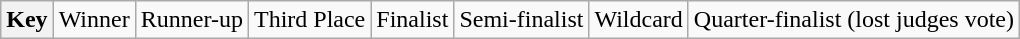<table class="wikitable" |->
<tr>
<th>Key</th>
<td> Winner</td>
<td> Runner-up</td>
<td> Third Place</td>
<td> Finalist</td>
<td> Semi-finalist</td>
<td> Wildcard</td>
<td> Quarter-finalist (lost judges vote)</td>
</tr>
</table>
